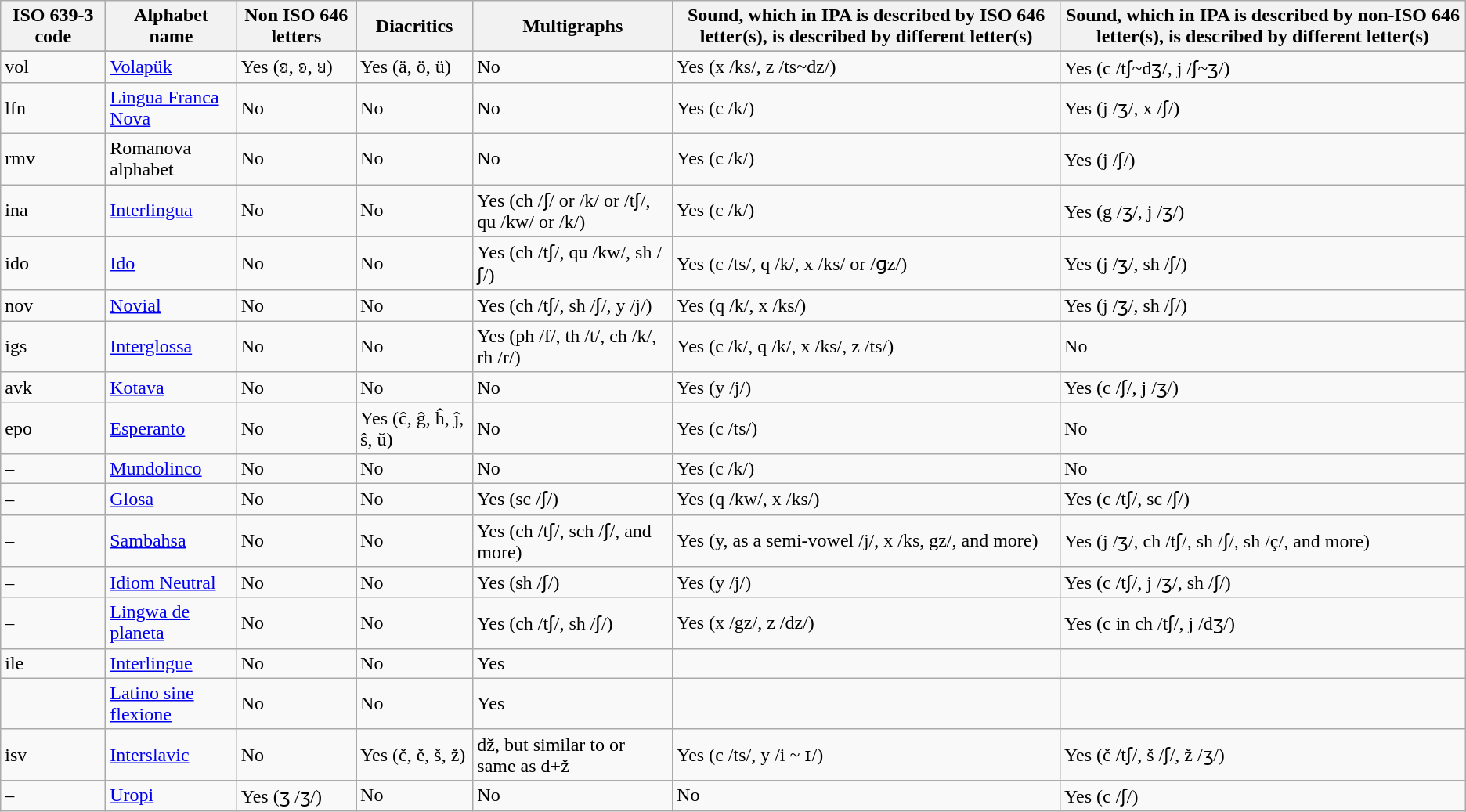<table class="wikitable sortable">
<tr>
<th>ISO 639-3 code</th>
<th>Alphabet name</th>
<th>Non ISO 646 letters</th>
<th>Diacritics</th>
<th>Multigraphs</th>
<th>Sound, which in IPA is described by ISO 646 letter(s), is described by different letter(s)</th>
<th>Sound, which in IPA is described by non-ISO 646 letter(s), is described by different letter(s)</th>
</tr>
<tr>
</tr>
<tr>
<td>vol</td>
<td><a href='#'>Volapük</a></td>
<td>Yes (ꞛ, ꞝ, ꞟ)</td>
<td>Yes (ä, ö, ü)</td>
<td>No</td>
<td>Yes (x /ks/, z /ts~dz/)</td>
<td>Yes (c /tʃ~dʒ/, j /ʃ~ʒ/)</td>
</tr>
<tr>
<td>lfn</td>
<td><a href='#'>Lingua Franca Nova</a></td>
<td>No</td>
<td>No</td>
<td>No</td>
<td>Yes (c /k/)</td>
<td>Yes (j /ʒ/, x /ʃ/)</td>
</tr>
<tr>
<td>rmv</td>
<td>Romanova alphabet</td>
<td>No</td>
<td>No</td>
<td>No</td>
<td>Yes (c /k/)</td>
<td>Yes (j /ʃ/)</td>
</tr>
<tr>
<td>ina</td>
<td><a href='#'>Interlingua</a></td>
<td>No</td>
<td>No</td>
<td>Yes (ch /ʃ/ or /k/ or /tʃ/, qu /kw/ or /k/)</td>
<td>Yes (c /k/)</td>
<td>Yes (g /ʒ/, j /ʒ/)</td>
</tr>
<tr>
<td>ido</td>
<td><a href='#'>Ido</a></td>
<td>No</td>
<td>No</td>
<td>Yes (ch /tʃ/, qu /kw/, sh /ʃ/)</td>
<td>Yes (c /ts/, q /k/, x /ks/ or /ɡz/)</td>
<td>Yes (j /ʒ/, sh /ʃ/)</td>
</tr>
<tr>
<td>nov</td>
<td><a href='#'>Novial</a></td>
<td>No</td>
<td>No</td>
<td>Yes (ch /tʃ/, sh /ʃ/, y /j/)</td>
<td>Yes (q /k/, x /ks/)</td>
<td>Yes (j /ʒ/, sh /ʃ/)</td>
</tr>
<tr>
<td>igs</td>
<td><a href='#'>Interglossa</a></td>
<td>No</td>
<td>No</td>
<td>Yes (ph /f/, th /t/, ch /k/, rh /r/)</td>
<td>Yes (c /k/, q /k/, x /ks/, z /ts/)</td>
<td>No</td>
</tr>
<tr>
<td>avk</td>
<td><a href='#'>Kotava</a></td>
<td>No</td>
<td>No</td>
<td>No</td>
<td>Yes (y /j/)</td>
<td>Yes (c /ʃ/, j /ʒ/)</td>
</tr>
<tr>
<td>epo</td>
<td><a href='#'>Esperanto</a></td>
<td>No</td>
<td>Yes (ĉ, ĝ, ĥ, ĵ, ŝ, ŭ)</td>
<td>No</td>
<td>Yes (c /ts/)</td>
<td>No</td>
</tr>
<tr>
<td>–</td>
<td><a href='#'>Mundolinco</a></td>
<td>No</td>
<td>No</td>
<td>No</td>
<td>Yes (c /k/)</td>
<td>No</td>
</tr>
<tr>
<td>–</td>
<td><a href='#'>Glosa</a></td>
<td>No</td>
<td>No</td>
<td>Yes (sc /ʃ/)</td>
<td>Yes (q /kw/, x /ks/)</td>
<td>Yes (c /tʃ/, sc /ʃ/)</td>
</tr>
<tr>
<td>–</td>
<td><a href='#'>Sambahsa</a></td>
<td>No</td>
<td>No</td>
<td>Yes (ch /tʃ/, sch /ʃ/, and more)</td>
<td>Yes (y, as a semi-vowel /j/, x /ks, gz/, and more)</td>
<td>Yes (j /ʒ/, ch /tʃ/, sh /ʃ/, sh /ç/, and more)</td>
</tr>
<tr>
<td>–</td>
<td><a href='#'>Idiom Neutral</a></td>
<td>No</td>
<td>No</td>
<td>Yes (sh /ʃ/)</td>
<td>Yes (y /j/)</td>
<td>Yes (c /tʃ/, j /ʒ/, sh /ʃ/)</td>
</tr>
<tr>
<td>–</td>
<td><a href='#'>Lingwa de planeta</a></td>
<td>No</td>
<td>No</td>
<td>Yes (ch /tʃ/, sh /ʃ/)</td>
<td>Yes (x /gz/, z /dz/)</td>
<td>Yes (c in ch /tʃ/, j /dʒ/)</td>
</tr>
<tr>
<td>ile</td>
<td><a href='#'>Interlingue</a></td>
<td>No</td>
<td>No</td>
<td>Yes</td>
<td></td>
<td></td>
</tr>
<tr>
<td></td>
<td><a href='#'>Latino sine flexione</a></td>
<td>No</td>
<td>No</td>
<td>Yes</td>
<td></td>
<td></td>
</tr>
<tr>
<td>isv</td>
<td><a href='#'>Interslavic</a></td>
<td>No</td>
<td>Yes (č, ě, š, ž)</td>
<td>dž, but similar to or same as d+ž</td>
<td>Yes (c /ts/, y /i ~ ɪ/)</td>
<td>Yes (č /tʃ/, š /ʃ/, ž /ʒ/)</td>
</tr>
<tr>
<td>–</td>
<td><a href='#'>Uropi</a></td>
<td>Yes (ʒ /ʒ/)</td>
<td>No</td>
<td>No</td>
<td>No</td>
<td>Yes (c /ʃ/) </td>
</tr>
</table>
